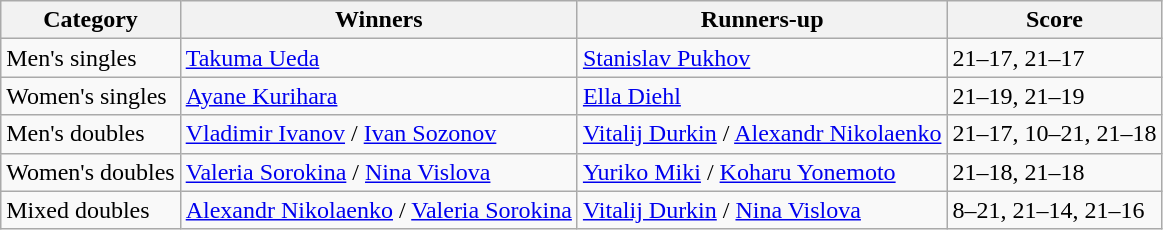<table class=wikitable style="white-space:nowrap;">
<tr>
<th>Category</th>
<th>Winners</th>
<th>Runners-up</th>
<th>Score</th>
</tr>
<tr>
<td>Men's singles</td>
<td> <a href='#'>Takuma Ueda</a></td>
<td> <a href='#'>Stanislav Pukhov</a></td>
<td>21–17, 21–17</td>
</tr>
<tr>
<td>Women's singles</td>
<td> <a href='#'>Ayane Kurihara</a></td>
<td> <a href='#'>Ella Diehl</a></td>
<td>21–19, 21–19</td>
</tr>
<tr>
<td>Men's doubles</td>
<td> <a href='#'>Vladimir Ivanov</a> / <a href='#'>Ivan Sozonov</a></td>
<td> <a href='#'>Vitalij Durkin</a> / <a href='#'>Alexandr Nikolaenko</a></td>
<td>21–17, 10–21, 21–18</td>
</tr>
<tr>
<td>Women's doubles</td>
<td> <a href='#'>Valeria Sorokina</a> / <a href='#'>Nina Vislova</a></td>
<td> <a href='#'>Yuriko Miki</a> / <a href='#'>Koharu Yonemoto</a></td>
<td>21–18, 21–18</td>
</tr>
<tr>
<td>Mixed doubles</td>
<td> <a href='#'>Alexandr Nikolaenko</a> / <a href='#'>Valeria Sorokina</a></td>
<td> <a href='#'>Vitalij Durkin</a> / <a href='#'>Nina Vislova</a></td>
<td>8–21, 21–14, 21–16</td>
</tr>
</table>
